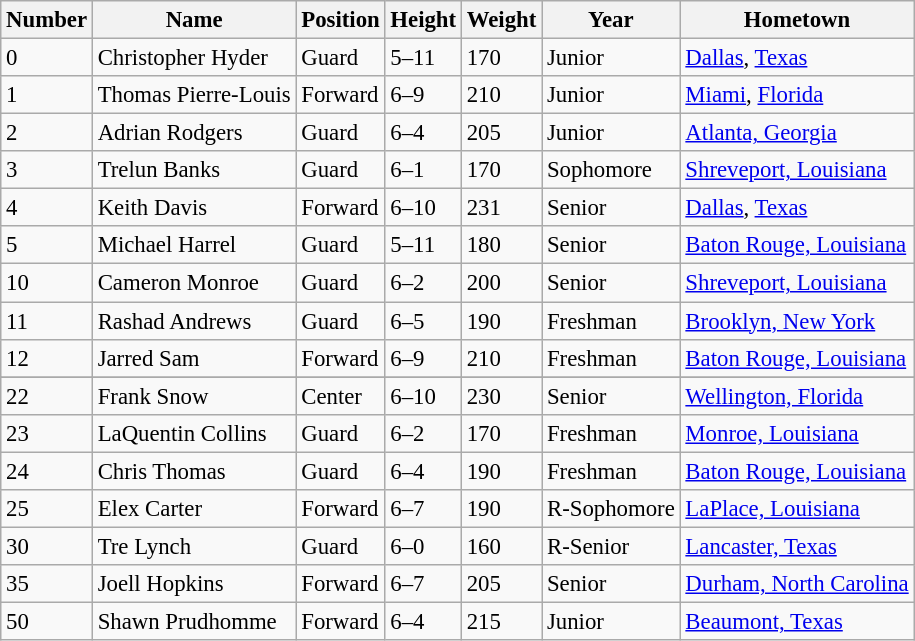<table class="wikitable sortable" style="font-size: 95%;">
<tr>
<th>Number</th>
<th>Name</th>
<th>Position</th>
<th>Height</th>
<th>Weight</th>
<th>Year</th>
<th>Hometown</th>
</tr>
<tr>
<td>0</td>
<td>Christopher Hyder</td>
<td>Guard</td>
<td>5–11</td>
<td>170</td>
<td>Junior</td>
<td><a href='#'>Dallas</a>, <a href='#'>Texas</a></td>
</tr>
<tr>
<td>1</td>
<td>Thomas Pierre-Louis</td>
<td>Forward</td>
<td>6–9</td>
<td>210</td>
<td>Junior</td>
<td><a href='#'>Miami</a>, <a href='#'>Florida</a></td>
</tr>
<tr>
<td>2</td>
<td>Adrian Rodgers</td>
<td>Guard</td>
<td>6–4</td>
<td>205</td>
<td>Junior</td>
<td><a href='#'>Atlanta, Georgia</a></td>
</tr>
<tr>
<td>3</td>
<td>Trelun Banks</td>
<td>Guard</td>
<td>6–1</td>
<td>170</td>
<td>Sophomore</td>
<td><a href='#'>Shreveport, Louisiana</a></td>
</tr>
<tr>
<td>4</td>
<td>Keith Davis</td>
<td>Forward</td>
<td>6–10</td>
<td>231</td>
<td>Senior</td>
<td><a href='#'>Dallas</a>, <a href='#'>Texas</a></td>
</tr>
<tr>
<td>5</td>
<td>Michael Harrel</td>
<td>Guard</td>
<td>5–11</td>
<td>180</td>
<td>Senior</td>
<td><a href='#'>Baton Rouge, Louisiana</a></td>
</tr>
<tr>
<td>10</td>
<td>Cameron Monroe</td>
<td>Guard</td>
<td>6–2</td>
<td>200</td>
<td>Senior</td>
<td><a href='#'>Shreveport, Louisiana</a></td>
</tr>
<tr>
<td>11</td>
<td>Rashad Andrews</td>
<td>Guard</td>
<td>6–5</td>
<td>190</td>
<td>Freshman</td>
<td><a href='#'>Brooklyn, New York</a></td>
</tr>
<tr>
<td>12</td>
<td>Jarred Sam</td>
<td>Forward</td>
<td>6–9</td>
<td>210</td>
<td>Freshman</td>
<td><a href='#'>Baton Rouge, Louisiana</a></td>
</tr>
<tr>
</tr>
<tr>
<td>22</td>
<td>Frank Snow</td>
<td>Center</td>
<td>6–10</td>
<td>230</td>
<td>Senior</td>
<td><a href='#'>Wellington, Florida</a></td>
</tr>
<tr>
<td>23</td>
<td>LaQuentin Collins</td>
<td>Guard</td>
<td>6–2</td>
<td>170</td>
<td>Freshman</td>
<td><a href='#'>Monroe, Louisiana</a></td>
</tr>
<tr>
<td>24</td>
<td>Chris Thomas</td>
<td>Guard</td>
<td>6–4</td>
<td>190</td>
<td>Freshman</td>
<td><a href='#'>Baton Rouge, Louisiana</a></td>
</tr>
<tr>
<td>25</td>
<td>Elex Carter</td>
<td>Forward</td>
<td>6–7</td>
<td>190</td>
<td>R-Sophomore</td>
<td><a href='#'>LaPlace, Louisiana</a></td>
</tr>
<tr>
<td>30</td>
<td>Tre Lynch</td>
<td>Guard</td>
<td>6–0</td>
<td>160</td>
<td>R-Senior</td>
<td><a href='#'>Lancaster, Texas</a></td>
</tr>
<tr>
<td>35</td>
<td>Joell Hopkins</td>
<td>Forward</td>
<td>6–7</td>
<td>205</td>
<td>Senior</td>
<td><a href='#'>Durham, North Carolina</a></td>
</tr>
<tr>
<td>50</td>
<td>Shawn Prudhomme</td>
<td>Forward</td>
<td>6–4</td>
<td>215</td>
<td>Junior</td>
<td><a href='#'>Beaumont, Texas</a></td>
</tr>
</table>
